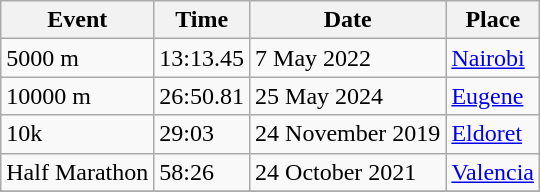<table class="wikitable">
<tr>
<th>Event</th>
<th>Time</th>
<th>Date</th>
<th>Place</th>
</tr>
<tr>
<td>5000 m</td>
<td>13:13.45</td>
<td>7 May 2022</td>
<td><a href='#'>Nairobi</a></td>
</tr>
<tr>
<td>10000 m</td>
<td>26:50.81</td>
<td>25 May 2024</td>
<td><a href='#'>Eugene</a></td>
</tr>
<tr>
<td>10k</td>
<td>29:03</td>
<td>24 November 2019</td>
<td><a href='#'>Eldoret</a></td>
</tr>
<tr>
<td>Half Marathon</td>
<td>58:26</td>
<td>24 October 2021</td>
<td><a href='#'>Valencia</a></td>
</tr>
<tr>
</tr>
</table>
